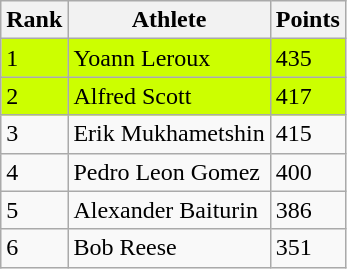<table class="wikitable">
<tr>
<th>Rank</th>
<th>Athlete</th>
<th>Points</th>
</tr>
<tr>
<td style="background:#CCFF00">1</td>
<td style="background:#CCFF00"> Yoann Leroux</td>
<td style="background:#CCFF00">435</td>
</tr>
<tr>
<td style="background:#CCFF00">2</td>
<td style="background:#CCFF00"> Alfred Scott</td>
<td style="background:#CCFF00">417</td>
</tr>
<tr>
<td>3</td>
<td> Erik Mukhametshin</td>
<td>415</td>
</tr>
<tr>
<td>4</td>
<td> Pedro Leon Gomez</td>
<td>400</td>
</tr>
<tr>
<td>5</td>
<td> Alexander Baiturin</td>
<td>386</td>
</tr>
<tr>
<td>6</td>
<td> Bob Reese</td>
<td>351</td>
</tr>
</table>
